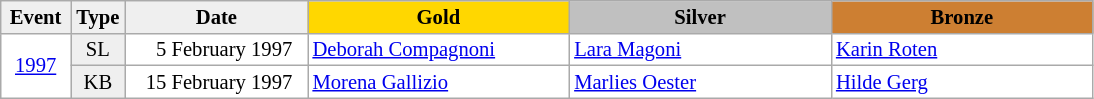<table class="wikitable plainrowheaders" style="background:#fff; font-size:86%; line-height:15px; border:grey solid 1px; border-collapse:collapse;">
<tr>
<th style="background-color: #EFEFEF;" width="40">Event</th>
<th style="background-color: #EFEFEF;" width="30">Type</th>
<th style="background-color: #EFEFEF;" width="115">Date</th>
<th style="background-color: #FFD700;" width="168">Gold</th>
<th style="background-color: #C0C0C0;" width="168">Silver</th>
<th style="background-color: #CD7F32;" width="168">Bronze</th>
</tr>
<tr>
<td align=center rowspan=2><a href='#'>1997</a></td>
<td align=center bgcolor=#EFEFEF>SL</td>
<td align=right>5 February 1997  </td>
<td> <a href='#'>Deborah Compagnoni</a></td>
<td> <a href='#'>Lara Magoni</a></td>
<td> <a href='#'>Karin Roten</a></td>
</tr>
<tr>
<td align=center bgcolor=#EFEFEF>KB</td>
<td align=right>15 February 1997  </td>
<td> <a href='#'>Morena Gallizio</a></td>
<td> <a href='#'>Marlies Oester</a></td>
<td> <a href='#'>Hilde Gerg</a></td>
</tr>
</table>
